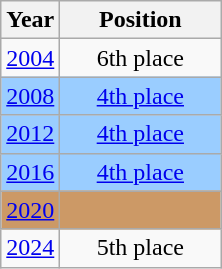<table class="wikitable" style="text-align: center;">
<tr>
<th>Year</th>
<th width="100">Position</th>
</tr>
<tr>
<td> <a href='#'>2004</a></td>
<td>6th place</td>
</tr>
<tr style="background:#9ACDFF;">
<td> <a href='#'>2008</a></td>
<td><a href='#'>4th place</a></td>
</tr>
<tr style="background:#9ACDFF;">
<td> <a href='#'>2012</a></td>
<td><a href='#'>4th place</a></td>
</tr>
<tr style="background:#9ACDFF;">
<td> <a href='#'>2016</a></td>
<td><a href='#'>4th place</a></td>
</tr>
<tr bgcolor=cc9966>
<td> <a href='#'>2020</a></td>
<td></td>
</tr>
<tr>
<td> <a href='#'>2024</a></td>
<td>5th place</td>
</tr>
</table>
